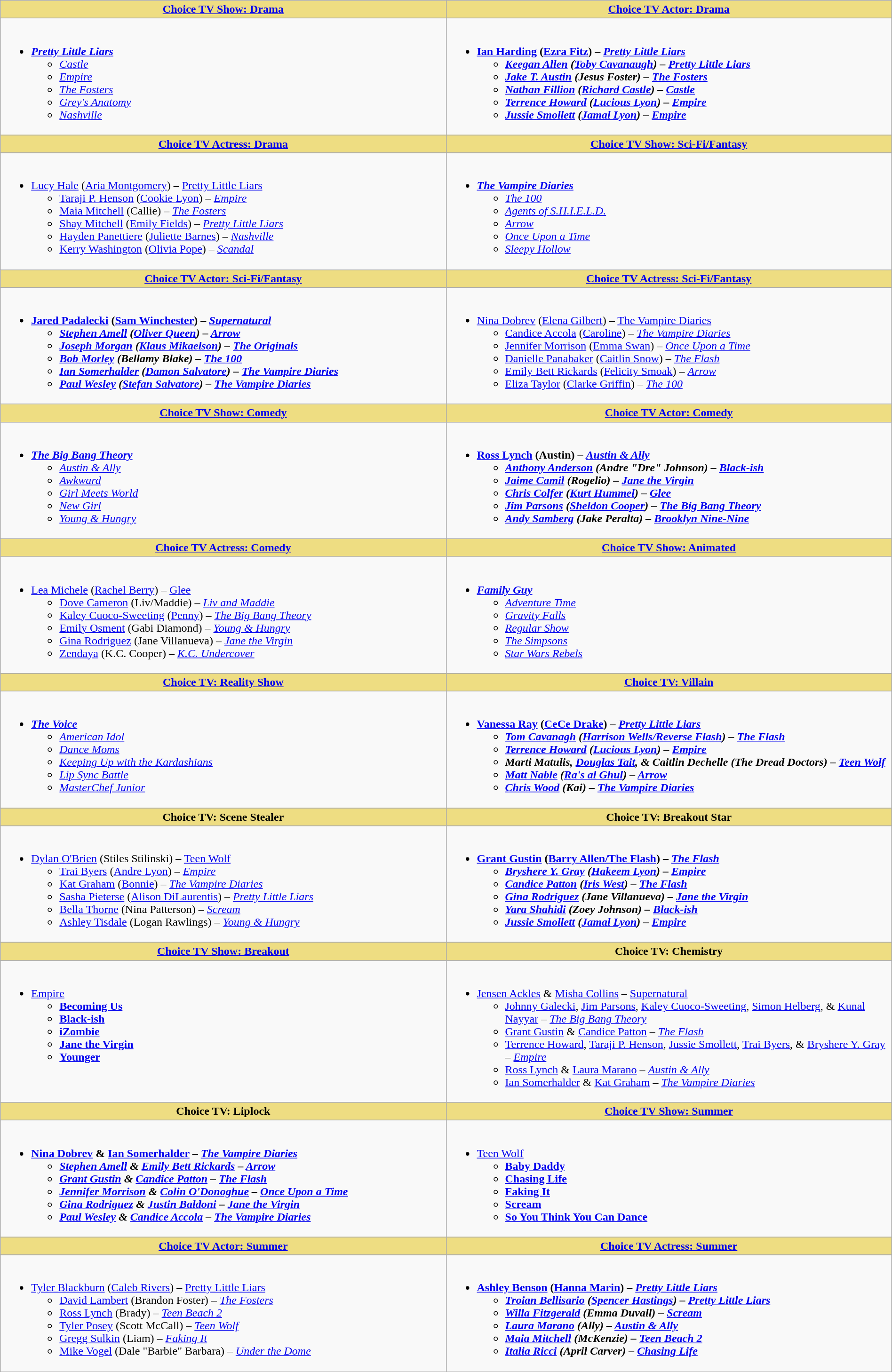<table class="wikitable" style="width:100%">
<tr>
<th style="background:#EEDD82; width:50%"><a href='#'>Choice TV Show: Drama</a></th>
<th style="background:#EEDD82; width:50%"><a href='#'>Choice TV Actor: Drama</a></th>
</tr>
<tr>
<td valign="top"><br><ul><li><strong><em><a href='#'>Pretty Little Liars</a></em></strong><ul><li><em><a href='#'>Castle</a></em></li><li><em><a href='#'>Empire</a></em></li><li><em><a href='#'>The Fosters</a></em></li><li><em><a href='#'>Grey's Anatomy</a></em></li><li><em><a href='#'>Nashville</a></em></li></ul></li></ul></td>
<td valign="top"><br><ul><li><strong><a href='#'>Ian Harding</a> (<a href='#'>Ezra Fitz</a>) – <em><a href='#'>Pretty Little Liars</a><strong><em><ul><li><a href='#'>Keegan Allen</a> (<a href='#'>Toby Cavanaugh</a>) – </em><a href='#'>Pretty Little Liars</a><em></li><li><a href='#'>Jake T. Austin</a> (Jesus Foster) – </em><a href='#'>The Fosters</a><em></li><li><a href='#'>Nathan Fillion</a> (<a href='#'>Richard Castle</a>) – </em><a href='#'>Castle</a><em></li><li><a href='#'>Terrence Howard</a> (<a href='#'>Lucious Lyon</a>) – </em><a href='#'>Empire</a><em></li><li><a href='#'>Jussie Smollett</a> (<a href='#'>Jamal Lyon</a>) – </em><a href='#'>Empire</a><em></li></ul></li></ul></td>
</tr>
<tr>
<th style="background:#EEDD82; width:50%"><a href='#'>Choice TV Actress: Drama</a></th>
<th style="background:#EEDD82; width:50%"><a href='#'>Choice TV Show: Sci-Fi/Fantasy</a></th>
</tr>
<tr>
<td valign="top"><br><ul><li></strong><a href='#'>Lucy Hale</a> (<a href='#'>Aria Montgomery</a>) – </em><a href='#'>Pretty Little Liars</a></em></strong><ul><li><a href='#'>Taraji P. Henson</a> (<a href='#'>Cookie Lyon</a>) – <em><a href='#'>Empire</a></em></li><li><a href='#'>Maia Mitchell</a> (Callie) – <em><a href='#'>The Fosters</a></em></li><li><a href='#'>Shay Mitchell</a> (<a href='#'>Emily Fields</a>) – <em><a href='#'>Pretty Little Liars</a></em></li><li><a href='#'>Hayden Panettiere</a> (<a href='#'>Juliette Barnes</a>) – <em><a href='#'>Nashville</a></em></li><li><a href='#'>Kerry Washington</a> (<a href='#'>Olivia Pope</a>) – <em><a href='#'>Scandal</a></em></li></ul></li></ul></td>
<td valign="top"><br><ul><li><strong><em><a href='#'>The Vampire Diaries</a></em></strong><ul><li><em><a href='#'>The 100</a></em></li><li><em><a href='#'>Agents of S.H.I.E.L.D.</a></em></li><li><em><a href='#'>Arrow</a></em></li><li><em><a href='#'>Once Upon a Time</a></em></li><li><em><a href='#'>Sleepy Hollow</a></em></li></ul></li></ul></td>
</tr>
<tr>
<th style="background:#EEDD82; width:50%"><a href='#'>Choice TV Actor: Sci-Fi/Fantasy</a></th>
<th style="background:#EEDD82; width:50%"><a href='#'>Choice TV Actress: Sci-Fi/Fantasy</a></th>
</tr>
<tr>
<td valign="top"><br><ul><li><strong><a href='#'>Jared Padalecki</a> (<a href='#'>Sam Winchester</a>) – <em><a href='#'>Supernatural</a><strong><em><ul><li><a href='#'>Stephen Amell</a> (<a href='#'>Oliver Queen</a>) – </em><a href='#'>Arrow</a><em></li><li><a href='#'>Joseph Morgan</a> (<a href='#'>Klaus Mikaelson</a>) – </em><a href='#'>The Originals</a><em></li><li><a href='#'>Bob Morley</a> (Bellamy Blake) – </em><a href='#'>The 100</a><em></li><li><a href='#'>Ian Somerhalder</a> (<a href='#'>Damon Salvatore</a>) – </em><a href='#'>The Vampire Diaries</a><em></li><li><a href='#'>Paul Wesley</a> (<a href='#'>Stefan Salvatore</a>) – </em><a href='#'>The Vampire Diaries</a><em></li></ul></li></ul></td>
<td valign="top"><br><ul><li></strong><a href='#'>Nina Dobrev</a> (<a href='#'>Elena Gilbert</a>) – </em><a href='#'>The Vampire Diaries</a></em></strong><ul><li><a href='#'>Candice Accola</a> (<a href='#'>Caroline</a>) – <em><a href='#'>The Vampire Diaries</a></em></li><li><a href='#'>Jennifer Morrison</a> (<a href='#'>Emma Swan</a>) – <em><a href='#'>Once Upon a Time</a></em></li><li><a href='#'>Danielle Panabaker</a> (<a href='#'>Caitlin Snow</a>) – <em><a href='#'>The Flash</a></em></li><li><a href='#'>Emily Bett Rickards</a> (<a href='#'>Felicity Smoak</a>) – <em><a href='#'>Arrow</a></em></li><li><a href='#'>Eliza Taylor</a> (<a href='#'>Clarke Griffin</a>) – <em><a href='#'>The 100</a></em></li></ul></li></ul></td>
</tr>
<tr>
<th style="background:#EEDD82; width:50%"><a href='#'>Choice TV Show: Comedy</a></th>
<th style="background:#EEDD82; width:50%"><a href='#'>Choice TV Actor: Comedy</a></th>
</tr>
<tr>
<td valign="top"><br><ul><li><strong><em><a href='#'>The Big Bang Theory</a></em></strong><ul><li><em><a href='#'>Austin & Ally</a></em></li><li><em><a href='#'>Awkward</a></em></li><li><em><a href='#'>Girl Meets World</a></em></li><li><em><a href='#'>New Girl</a></em></li><li><em><a href='#'>Young & Hungry</a></em></li></ul></li></ul></td>
<td valign="top"><br><ul><li><strong><a href='#'>Ross Lynch</a> (Austin) – <em><a href='#'>Austin & Ally</a><strong><em><ul><li><a href='#'>Anthony Anderson</a> (Andre "Dre" Johnson) – </em><a href='#'>Black-ish</a><em></li><li><a href='#'>Jaime Camil</a> (Rogelio) – </em><a href='#'>Jane the Virgin</a><em></li><li><a href='#'>Chris Colfer</a> (<a href='#'>Kurt Hummel</a>) – </em><a href='#'>Glee</a><em></li><li><a href='#'>Jim Parsons</a> (<a href='#'>Sheldon Cooper</a>) – </em><a href='#'>The Big Bang Theory</a><em></li><li><a href='#'>Andy Samberg</a> (Jake Peralta) – </em><a href='#'>Brooklyn Nine-Nine</a><em></li></ul></li></ul></td>
</tr>
<tr>
<th style="background:#EEDD82; width:50%"><a href='#'>Choice TV Actress: Comedy</a></th>
<th style="background:#EEDD82; width:50%"><a href='#'>Choice TV Show: Animated</a></th>
</tr>
<tr>
<td valign="top"><br><ul><li></strong><a href='#'>Lea Michele</a> (<a href='#'>Rachel Berry</a>) – </em><a href='#'>Glee</a></em></strong><ul><li><a href='#'>Dove Cameron</a> (Liv/Maddie) – <em><a href='#'>Liv and Maddie</a></em></li><li><a href='#'>Kaley Cuoco-Sweeting</a> (<a href='#'>Penny</a>) – <em><a href='#'>The Big Bang Theory</a></em></li><li><a href='#'>Emily Osment</a> (Gabi Diamond) – <em><a href='#'>Young & Hungry</a></em></li><li><a href='#'>Gina Rodriguez</a> (Jane Villanueva) – <em><a href='#'>Jane the Virgin</a></em></li><li><a href='#'>Zendaya</a> (K.C. Cooper) – <em><a href='#'>K.C. Undercover</a></em></li></ul></li></ul></td>
<td valign="top"><br><ul><li><strong><em><a href='#'>Family Guy</a></em></strong><ul><li><em><a href='#'>Adventure Time</a></em></li><li><em><a href='#'>Gravity Falls</a></em></li><li><em><a href='#'>Regular Show</a></em></li><li><em><a href='#'>The Simpsons</a></em></li><li><em><a href='#'>Star Wars Rebels</a></em></li></ul></li></ul></td>
</tr>
<tr>
<th style="background:#EEDD82; width:50%"><a href='#'>Choice TV: Reality Show</a></th>
<th style="background:#EEDD82; width:50%"><a href='#'>Choice TV: Villain</a></th>
</tr>
<tr>
<td valign="top"><br><ul><li><strong><em><a href='#'>The Voice</a></em></strong><ul><li><em><a href='#'>American Idol</a></em></li><li><em><a href='#'>Dance Moms</a></em></li><li><em><a href='#'>Keeping Up with the Kardashians</a></em></li><li><em><a href='#'>Lip Sync Battle</a></em></li><li><em><a href='#'>MasterChef Junior</a></em></li></ul></li></ul></td>
<td valign="top"><br><ul><li><strong><a href='#'>Vanessa Ray</a> (<a href='#'>CeCe Drake</a>) – <em><a href='#'>Pretty Little Liars</a><strong><em><ul><li><a href='#'>Tom Cavanagh</a> (<a href='#'>Harrison Wells/Reverse Flash</a>) – </em><a href='#'>The Flash</a><em></li><li><a href='#'>Terrence Howard</a> (<a href='#'>Lucious Lyon</a>) – </em><a href='#'>Empire</a><em></li><li>Marti Matulis, <a href='#'>Douglas Tait</a>, & Caitlin Dechelle (The Dread Doctors) – </em><a href='#'>Teen Wolf</a><em></li><li><a href='#'>Matt Nable</a> (<a href='#'>Ra's al Ghul</a>) – </em><a href='#'>Arrow</a><em></li><li><a href='#'>Chris Wood</a> (Kai) – </em><a href='#'>The Vampire Diaries</a><em></li></ul></li></ul></td>
</tr>
<tr>
<th style="background:#EEDD82; width:50%">Choice TV: Scene Stealer</th>
<th style="background:#EEDD82; width:50%">Choice TV: Breakout Star</th>
</tr>
<tr>
<td valign="top"><br><ul><li></strong><a href='#'>Dylan O'Brien</a> (Stiles Stilinski) – </em><a href='#'>Teen Wolf</a></em></strong><ul><li><a href='#'>Trai Byers</a> (<a href='#'>Andre Lyon</a>) – <em><a href='#'>Empire</a></em></li><li><a href='#'>Kat Graham</a> (<a href='#'>Bonnie</a>) – <em><a href='#'>The Vampire Diaries</a></em></li><li><a href='#'>Sasha Pieterse</a> (<a href='#'>Alison DiLaurentis</a>) – <em><a href='#'>Pretty Little Liars</a></em></li><li><a href='#'>Bella Thorne</a> (Nina Patterson) – <em><a href='#'>Scream</a></em></li><li><a href='#'>Ashley Tisdale</a> (Logan Rawlings) – <em><a href='#'>Young & Hungry</a></em></li></ul></li></ul></td>
<td valign="top"><br><ul><li><strong><a href='#'>Grant Gustin</a> (<a href='#'>Barry Allen/The Flash</a>) – <em><a href='#'>The Flash</a><strong><em><ul><li><a href='#'>Bryshere Y. Gray</a> (<a href='#'>Hakeem Lyon</a>) – </em><a href='#'>Empire</a><em></li><li><a href='#'>Candice Patton</a> (<a href='#'>Iris West</a>) – </em><a href='#'>The Flash</a><em></li><li><a href='#'>Gina Rodriguez</a> (Jane Villanueva) – </em><a href='#'>Jane the Virgin</a><em></li><li><a href='#'>Yara Shahidi</a> (Zoey Johnson) – </em><a href='#'>Black-ish</a><em></li><li><a href='#'>Jussie Smollett</a> (<a href='#'>Jamal Lyon</a>) – </em><a href='#'>Empire</a><em></li></ul></li></ul></td>
</tr>
<tr>
<th style="background:#EEDD82; width:50%"><a href='#'>Choice TV Show: Breakout</a></th>
<th style="background:#EEDD82; width:50%">Choice TV: Chemistry</th>
</tr>
<tr>
<td valign="top"><br><ul><li></em></strong><a href='#'>Empire</a><strong><em><ul><li></em><a href='#'>Becoming Us</a><em></li><li></em><a href='#'>Black-ish</a><em></li><li></em><a href='#'>iZombie</a><em></li><li></em><a href='#'>Jane the Virgin</a><em></li><li></em><a href='#'>Younger</a><em></li></ul></li></ul></td>
<td valign="top"><br><ul><li></strong><a href='#'>Jensen Ackles</a> & <a href='#'>Misha Collins</a> – </em><a href='#'>Supernatural</a></em></strong><ul><li><a href='#'>Johnny Galecki</a>, <a href='#'>Jim Parsons</a>, <a href='#'>Kaley Cuoco-Sweeting</a>, <a href='#'>Simon Helberg</a>, & <a href='#'>Kunal Nayyar</a> – <em><a href='#'>The Big Bang Theory</a></em></li><li><a href='#'>Grant Gustin</a> & <a href='#'>Candice Patton</a> – <em><a href='#'>The Flash</a></em></li><li><a href='#'>Terrence Howard</a>, <a href='#'>Taraji P. Henson</a>, <a href='#'>Jussie Smollett</a>, <a href='#'>Trai Byers</a>, & <a href='#'>Bryshere Y. Gray</a> – <em><a href='#'>Empire</a></em></li><li><a href='#'>Ross Lynch</a> & <a href='#'>Laura Marano</a> – <em><a href='#'>Austin & Ally</a></em></li><li><a href='#'>Ian Somerhalder</a> & <a href='#'>Kat Graham</a> – <em><a href='#'>The Vampire Diaries</a></em></li></ul></li></ul></td>
</tr>
<tr>
<th style="background:#EEDD82; width:50%">Choice TV: Liplock</th>
<th style="background:#EEDD82; width:50%"><a href='#'>Choice TV Show: Summer</a></th>
</tr>
<tr>
<td valign="top"><br><ul><li><strong><a href='#'>Nina Dobrev</a> & <a href='#'>Ian Somerhalder</a> – <em><a href='#'>The Vampire Diaries</a><strong><em><ul><li><a href='#'>Stephen Amell</a> & <a href='#'>Emily Bett Rickards</a> – </em><a href='#'>Arrow</a><em></li><li><a href='#'>Grant Gustin</a> & <a href='#'>Candice Patton</a> – </em><a href='#'>The Flash</a><em></li><li><a href='#'>Jennifer Morrison</a> & <a href='#'>Colin O'Donoghue</a> – </em><a href='#'>Once Upon a Time</a><em></li><li><a href='#'>Gina Rodriguez</a> & <a href='#'>Justin Baldoni</a> – </em><a href='#'>Jane the Virgin</a><em></li><li><a href='#'>Paul Wesley</a> & <a href='#'>Candice Accola</a> – </em><a href='#'>The Vampire Diaries</a><em></li></ul></li></ul></td>
<td valign="top"><br><ul><li></em></strong><a href='#'>Teen Wolf</a><strong><em><ul><li></em><a href='#'>Baby Daddy</a><em></li><li></em><a href='#'>Chasing Life</a><em></li><li></em><a href='#'>Faking It</a><em></li><li></em><a href='#'>Scream</a><em></li><li></em><a href='#'>So You Think You Can Dance</a><em></li></ul></li></ul></td>
</tr>
<tr>
<th style="background:#EEDD82; width:50%"><a href='#'>Choice TV Actor: Summer</a></th>
<th style="background:#EEDD82; width:50%"><a href='#'>Choice TV Actress: Summer</a></th>
</tr>
<tr>
<td valign="top"><br><ul><li></strong><a href='#'>Tyler Blackburn</a> (<a href='#'>Caleb Rivers</a>) – </em><a href='#'>Pretty Little Liars</a></em></strong><ul><li><a href='#'>David Lambert</a> (Brandon Foster) – <em><a href='#'>The Fosters</a></em></li><li><a href='#'>Ross Lynch</a> (Brady) – <em><a href='#'>Teen Beach 2</a></em></li><li><a href='#'>Tyler Posey</a> (Scott McCall) – <em><a href='#'>Teen Wolf</a></em></li><li><a href='#'>Gregg Sulkin</a> (Liam) – <em><a href='#'>Faking It</a></em></li><li><a href='#'>Mike Vogel</a> (Dale "Barbie" Barbara) – <em><a href='#'>Under the Dome</a></em></li></ul></li></ul></td>
<td valign="top"><br><ul><li><strong><a href='#'>Ashley Benson</a> (<a href='#'>Hanna Marin</a>) – <em><a href='#'>Pretty Little Liars</a><strong><em><ul><li><a href='#'>Troian Bellisario</a> (<a href='#'>Spencer Hastings</a>) – </em><a href='#'>Pretty Little Liars</a><em></li><li><a href='#'>Willa Fitzgerald</a> (Emma Duvall) – </em><a href='#'>Scream</a><em></li><li><a href='#'>Laura Marano</a> (Ally) – </em><a href='#'>Austin & Ally</a><em></li><li><a href='#'>Maia Mitchell</a> (McKenzie) – </em><a href='#'>Teen Beach 2</a><em></li><li><a href='#'>Italia Ricci</a> (April Carver) – </em><a href='#'>Chasing Life</a><em></li></ul></li></ul></td>
</tr>
</table>
